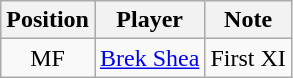<table class=wikitable>
<tr>
<th>Position</th>
<th>Player</th>
<th>Note</th>
</tr>
<tr>
<td align=center>MF</td>
<td> <a href='#'>Brek Shea</a></td>
<td>First XI</td>
</tr>
</table>
